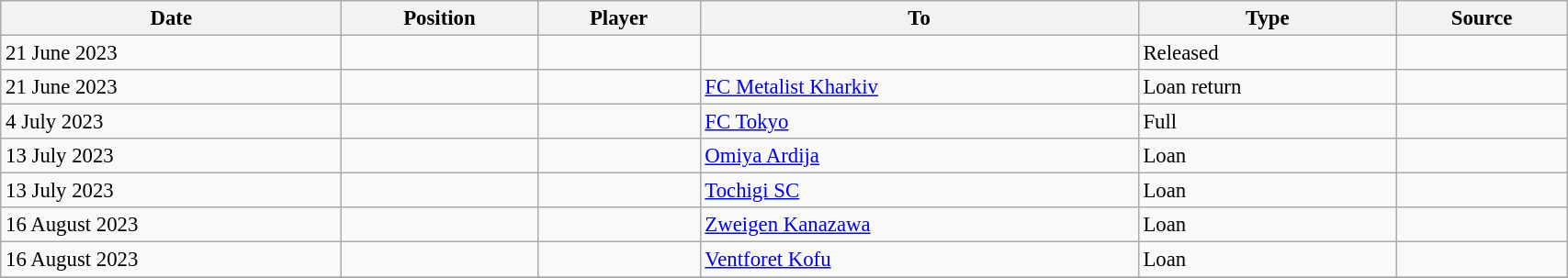<table class="wikitable sortable" style="width:90%; text-align:center; font-size:95%; text-align:left;">
<tr>
<th>Date</th>
<th>Position</th>
<th>Player</th>
<th>To</th>
<th>Type</th>
<th>Source</th>
</tr>
<tr>
<td>21 June 2023</td>
<td></td>
<td></td>
<td></td>
<td>Released</td>
<td></td>
</tr>
<tr>
<td>21 June 2023</td>
<td></td>
<td></td>
<td> <a href='#'>FC Metalist Kharkiv</a></td>
<td>Loan return</td>
<td></td>
</tr>
<tr>
<td>4 July 2023</td>
<td></td>
<td></td>
<td> <a href='#'>FC Tokyo</a></td>
<td>Full</td>
<td></td>
</tr>
<tr>
<td>13 July 2023</td>
<td></td>
<td></td>
<td> <a href='#'>Omiya Ardija</a></td>
<td>Loan</td>
<td></td>
</tr>
<tr>
<td>13 July 2023</td>
<td></td>
<td></td>
<td> <a href='#'>Tochigi SC</a></td>
<td>Loan</td>
<td></td>
</tr>
<tr>
<td>16 August 2023</td>
<td></td>
<td></td>
<td> <a href='#'>Zweigen Kanazawa</a></td>
<td>Loan</td>
<td></td>
</tr>
<tr>
<td>16 August 2023</td>
<td></td>
<td></td>
<td> <a href='#'>Ventforet Kofu</a></td>
<td>Loan</td>
<td></td>
</tr>
<tr>
</tr>
</table>
